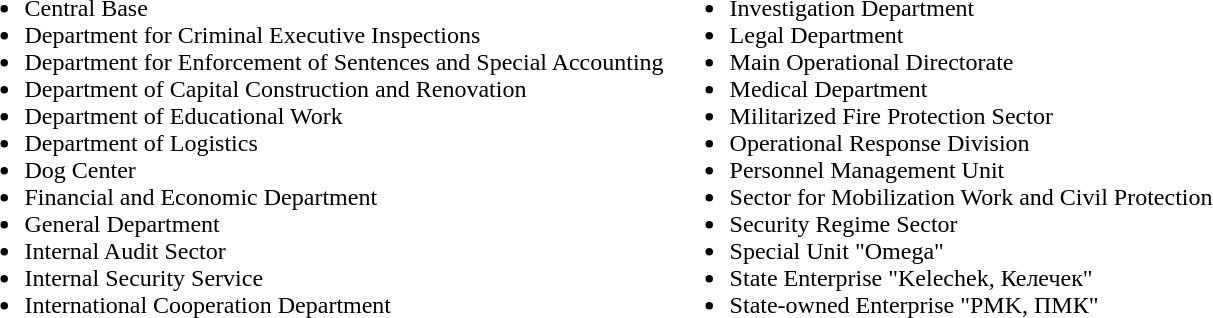<table>
<tr>
<td><br><ul><li>Central Base</li><li>Department for Criminal Executive Inspections</li><li>Department for Enforcement of Sentences and Special Accounting</li><li>Department of Capital Construction and Renovation</li><li>Department of Educational Work</li><li>Department of Logistics</li><li>Dog Center</li><li>Financial and Economic Department</li><li>General Department</li><li>Internal Audit Sector</li><li>Internal Security Service</li><li>International Cooperation Department</li></ul></td>
<td><br><ul><li>Investigation Department</li><li>Legal Department</li><li>Main Operational Directorate</li><li>Medical Department</li><li>Militarized Fire Protection Sector</li><li>Operational Response Division</li><li>Personnel Management Unit</li><li>Sector for Mobilization Work and Civil Protection</li><li>Security Regime Sector</li><li>Special Unit "Omega"</li><li>State Enterprise "Kelechek, Келечек"</li><li>State-owned Enterprise "PMK, ПМК"</li></ul></td>
</tr>
</table>
